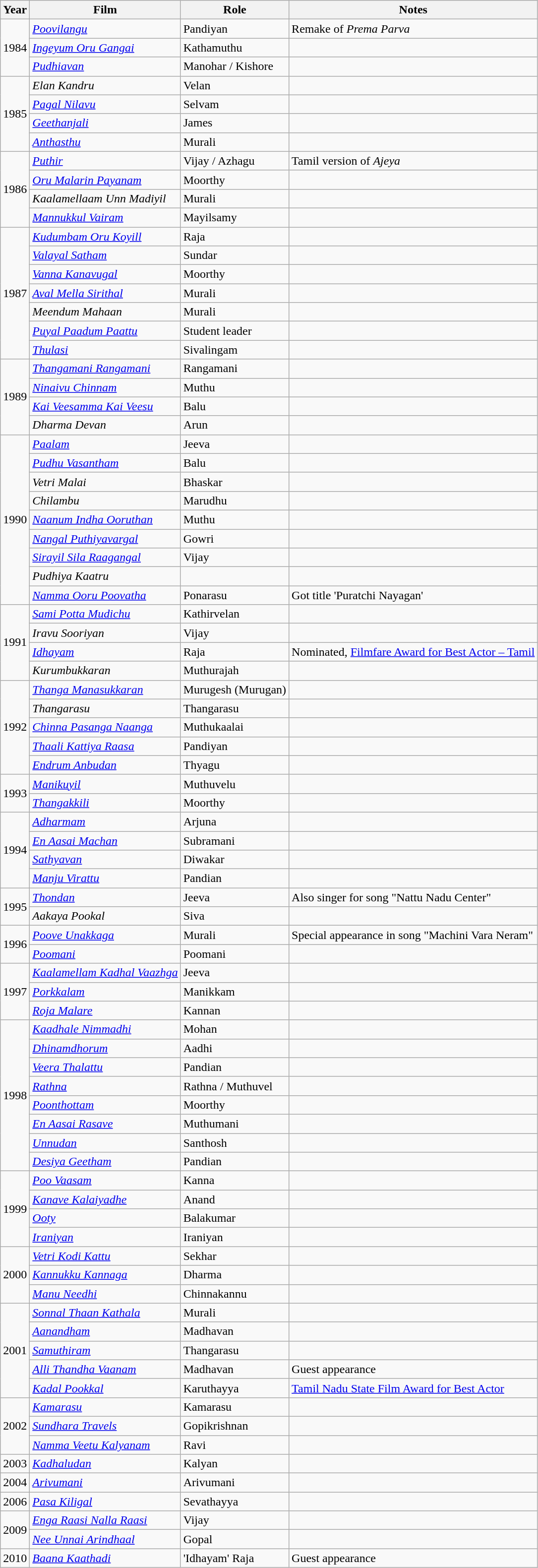<table class="wikitable sortable">
<tr>
<th>Year</th>
<th>Film</th>
<th>Role</th>
<th class="unsortable">Notes</th>
</tr>
<tr>
<td rowspan="3">1984</td>
<td><em><a href='#'>Poovilangu</a></em></td>
<td>Pandiyan</td>
<td>Remake of <em>Prema Parva</em></td>
</tr>
<tr>
<td><em><a href='#'>Ingeyum Oru Gangai</a></em></td>
<td>Kathamuthu</td>
<td></td>
</tr>
<tr>
<td><em><a href='#'>Pudhiavan</a></em></td>
<td>Manohar / Kishore</td>
<td></td>
</tr>
<tr>
<td rowspan="4">1985</td>
<td><em>Elan Kandru</em></td>
<td>Velan</td>
<td></td>
</tr>
<tr>
<td><em><a href='#'>Pagal Nilavu</a></em></td>
<td>Selvam</td>
<td></td>
</tr>
<tr>
<td><em><a href='#'>Geethanjali</a></em></td>
<td>James</td>
<td></td>
</tr>
<tr>
<td><em><a href='#'>Anthasthu</a></em></td>
<td>Murali</td>
<td></td>
</tr>
<tr>
<td rowspan="4">1986</td>
<td><em><a href='#'>Puthir</a></em></td>
<td>Vijay / Azhagu</td>
<td>Tamil version of <em>Ajeya</em></td>
</tr>
<tr>
<td><em><a href='#'>Oru Malarin Payanam</a></em></td>
<td>Moorthy</td>
<td></td>
</tr>
<tr>
<td><em>Kaalamellaam Unn Madiyil</em></td>
<td>Murali</td>
<td></td>
</tr>
<tr>
<td><em><a href='#'>Mannukkul Vairam</a></em></td>
<td>Mayilsamy</td>
<td></td>
</tr>
<tr>
<td rowspan="7">1987</td>
<td><em><a href='#'>Kudumbam Oru Koyill</a></em></td>
<td>Raja</td>
<td></td>
</tr>
<tr>
<td><em><a href='#'>Valayal Satham</a></em></td>
<td>Sundar</td>
<td></td>
</tr>
<tr>
<td><em><a href='#'>Vanna Kanavugal</a></em></td>
<td>Moorthy</td>
<td></td>
</tr>
<tr>
<td><em><a href='#'>Aval Mella Sirithal</a></em></td>
<td>Murali</td>
<td></td>
</tr>
<tr>
<td><em>Meendum Mahaan</em></td>
<td>Murali</td>
<td></td>
</tr>
<tr>
<td><em><a href='#'>Puyal Paadum Paattu</a></em></td>
<td>Student leader</td>
<td></td>
</tr>
<tr>
<td><em><a href='#'>Thulasi</a></em></td>
<td>Sivalingam</td>
<td></td>
</tr>
<tr>
<td rowspan="4">1989</td>
<td><em><a href='#'>Thangamani Rangamani</a></em></td>
<td>Rangamani</td>
<td></td>
</tr>
<tr>
<td><em><a href='#'>Ninaivu Chinnam</a></em></td>
<td>Muthu</td>
<td></td>
</tr>
<tr>
<td><em><a href='#'>Kai Veesamma Kai Veesu</a></em></td>
<td>Balu</td>
<td></td>
</tr>
<tr>
<td><em>Dharma Devan</em></td>
<td>Arun</td>
<td></td>
</tr>
<tr>
<td rowspan="9">1990</td>
<td><em><a href='#'>Paalam</a></em></td>
<td>Jeeva</td>
<td></td>
</tr>
<tr>
<td><em><a href='#'>Pudhu Vasantham</a></em></td>
<td>Balu</td>
<td></td>
</tr>
<tr>
<td><em>Vetri Malai</em></td>
<td>Bhaskar</td>
<td></td>
</tr>
<tr>
<td><em>Chilambu</em></td>
<td>Marudhu</td>
<td></td>
</tr>
<tr>
<td><em><a href='#'>Naanum Indha Ooruthan</a></em></td>
<td>Muthu</td>
<td></td>
</tr>
<tr>
<td><em><a href='#'>Nangal Puthiyavargal</a></em></td>
<td>Gowri</td>
<td></td>
</tr>
<tr>
<td><em><a href='#'>Sirayil Sila Raagangal</a></em></td>
<td>Vijay</td>
<td></td>
</tr>
<tr>
<td><em>Pudhiya Kaatru</em></td>
<td></td>
<td></td>
</tr>
<tr>
<td><em><a href='#'>Namma Ooru Poovatha</a></em></td>
<td>Ponarasu</td>
<td>Got title 'Puratchi Nayagan'</td>
</tr>
<tr>
<td rowspan="4">1991</td>
<td><em><a href='#'>Sami Potta Mudichu</a></em></td>
<td>Kathirvelan</td>
<td></td>
</tr>
<tr>
<td><em>Iravu Sooriyan</em></td>
<td>Vijay</td>
<td></td>
</tr>
<tr>
<td><em><a href='#'>Idhayam</a></em></td>
<td>Raja</td>
<td>Nominated, <a href='#'>Filmfare Award for Best Actor – Tamil</a></td>
</tr>
<tr>
<td><em>Kurumbukkaran</em></td>
<td>Muthurajah</td>
<td></td>
</tr>
<tr>
<td rowspan="5">1992</td>
<td><em><a href='#'>Thanga Manasukkaran</a></em></td>
<td>Murugesh (Murugan)</td>
<td></td>
</tr>
<tr>
<td><em>Thangarasu</em></td>
<td>Thangarasu</td>
<td></td>
</tr>
<tr>
<td><em><a href='#'>Chinna Pasanga Naanga</a></em></td>
<td>Muthukaalai</td>
<td></td>
</tr>
<tr>
<td><em><a href='#'>Thaali Kattiya Raasa</a></em></td>
<td>Pandiyan</td>
<td></td>
</tr>
<tr>
<td><em><a href='#'>Endrum Anbudan</a></em></td>
<td>Thyagu</td>
<td></td>
</tr>
<tr>
<td rowspan="2">1993</td>
<td><em><a href='#'>Manikuyil</a></em></td>
<td>Muthuvelu</td>
<td></td>
</tr>
<tr>
<td><em><a href='#'>Thangakkili</a></em></td>
<td>Moorthy</td>
<td></td>
</tr>
<tr>
<td rowspan="4">1994</td>
<td><em><a href='#'>Adharmam</a></em></td>
<td>Arjuna</td>
<td></td>
</tr>
<tr>
<td><em><a href='#'>En Aasai Machan</a></em></td>
<td>Subramani</td>
<td></td>
</tr>
<tr>
<td><em><a href='#'>Sathyavan</a></em></td>
<td>Diwakar</td>
<td></td>
</tr>
<tr>
<td><em><a href='#'>Manju Virattu</a></em></td>
<td>Pandian</td>
<td></td>
</tr>
<tr>
<td rowspan="2">1995</td>
<td><em><a href='#'>Thondan</a></em></td>
<td>Jeeva</td>
<td>Also singer for song "Nattu Nadu Center"</td>
</tr>
<tr>
<td><em>Aakaya Pookal</em></td>
<td>Siva</td>
<td></td>
</tr>
<tr>
<td rowspan="2">1996</td>
<td><em><a href='#'>Poove Unakkaga</a></em></td>
<td>Murali</td>
<td>Special appearance in song "Machini Vara Neram"</td>
</tr>
<tr>
<td><em><a href='#'>Poomani</a></em></td>
<td>Poomani</td>
<td></td>
</tr>
<tr>
<td rowspan="3">1997</td>
<td><em><a href='#'>Kaalamellam Kadhal Vaazhga</a></em></td>
<td>Jeeva</td>
<td></td>
</tr>
<tr>
<td><em><a href='#'>Porkkalam</a></em></td>
<td>Manikkam</td>
<td></td>
</tr>
<tr>
<td><em><a href='#'>Roja Malare</a></em></td>
<td>Kannan</td>
<td></td>
</tr>
<tr>
<td rowspan="8">1998</td>
<td><em><a href='#'>Kaadhale Nimmadhi</a></em></td>
<td>Mohan</td>
<td></td>
</tr>
<tr>
<td><em><a href='#'>Dhinamdhorum</a></em></td>
<td>Aadhi</td>
<td></td>
</tr>
<tr>
<td><em><a href='#'>Veera Thalattu</a></em></td>
<td>Pandian</td>
<td></td>
</tr>
<tr>
<td><em><a href='#'>Rathna</a></em></td>
<td>Rathna / Muthuvel</td>
<td></td>
</tr>
<tr>
<td><em><a href='#'>Poonthottam</a></em></td>
<td>Moorthy</td>
<td></td>
</tr>
<tr>
<td><em><a href='#'>En Aasai Rasave</a></em></td>
<td>Muthumani</td>
<td></td>
</tr>
<tr>
<td><em><a href='#'>Unnudan</a></em></td>
<td>Santhosh</td>
<td></td>
</tr>
<tr>
<td><em><a href='#'>Desiya Geetham</a></em></td>
<td>Pandian</td>
<td></td>
</tr>
<tr>
<td rowspan="4">1999</td>
<td><em><a href='#'>Poo Vaasam</a></em></td>
<td>Kanna</td>
<td></td>
</tr>
<tr>
<td><em><a href='#'>Kanave Kalaiyadhe</a></em></td>
<td>Anand</td>
<td></td>
</tr>
<tr>
<td><em><a href='#'>Ooty</a></em></td>
<td>Balakumar</td>
<td></td>
</tr>
<tr>
<td><em><a href='#'>Iraniyan</a></em></td>
<td>Iraniyan</td>
<td></td>
</tr>
<tr>
<td rowspan="3">2000</td>
<td><em><a href='#'>Vetri Kodi Kattu</a></em></td>
<td>Sekhar</td>
<td></td>
</tr>
<tr>
<td><em><a href='#'>Kannukku Kannaga</a></em></td>
<td>Dharma</td>
<td></td>
</tr>
<tr>
<td><em><a href='#'>Manu Needhi</a></em></td>
<td>Chinnakannu</td>
<td></td>
</tr>
<tr>
<td rowspan="5">2001</td>
<td><em><a href='#'>Sonnal Thaan Kathala</a></em></td>
<td>Murali</td>
<td></td>
</tr>
<tr>
<td><em><a href='#'>Aanandham</a></em></td>
<td>Madhavan</td>
<td></td>
</tr>
<tr>
<td><em><a href='#'>Samuthiram</a></em></td>
<td>Thangarasu</td>
<td></td>
</tr>
<tr>
<td><em><a href='#'>Alli Thandha Vaanam</a></em></td>
<td>Madhavan</td>
<td>Guest appearance</td>
</tr>
<tr>
<td><em><a href='#'>Kadal Pookkal</a></em></td>
<td>Karuthayya</td>
<td><a href='#'>Tamil Nadu State Film Award for Best Actor</a></td>
</tr>
<tr>
<td rowspan="3">2002</td>
<td><em><a href='#'>Kamarasu</a></em></td>
<td>Kamarasu</td>
<td></td>
</tr>
<tr>
<td><em><a href='#'>Sundhara Travels</a></em></td>
<td>Gopikrishnan</td>
<td></td>
</tr>
<tr>
<td><em><a href='#'>Namma Veetu Kalyanam</a></em></td>
<td>Ravi</td>
<td></td>
</tr>
<tr>
<td>2003</td>
<td><em><a href='#'>Kadhaludan</a></em></td>
<td>Kalyan</td>
<td></td>
</tr>
<tr>
<td>2004</td>
<td><em><a href='#'>Arivumani</a></em></td>
<td>Arivumani</td>
<td></td>
</tr>
<tr>
<td>2006</td>
<td><em><a href='#'>Pasa Kiligal</a></em></td>
<td>Sevathayya</td>
<td></td>
</tr>
<tr>
<td rowspan="2">2009</td>
<td><em><a href='#'>Enga Raasi Nalla Raasi</a></em></td>
<td>Vijay</td>
<td></td>
</tr>
<tr>
<td><em><a href='#'>Nee Unnai Arindhaal</a></em></td>
<td>Gopal</td>
<td></td>
</tr>
<tr>
<td rowspan="1">2010</td>
<td><em><a href='#'>Baana Kaathadi</a></em></td>
<td>'Idhayam' Raja</td>
<td>Guest appearance</td>
</tr>
</table>
